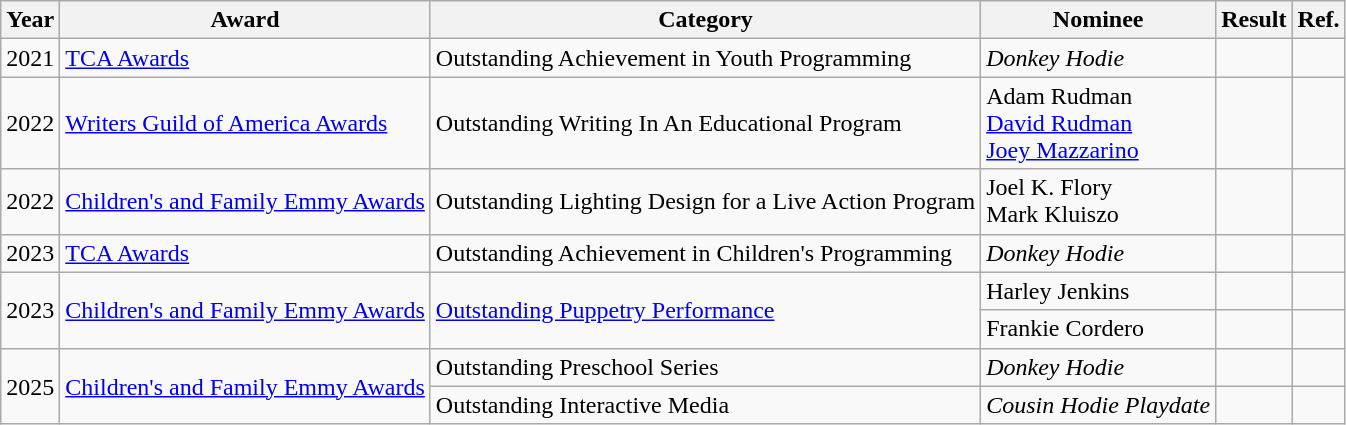<table class="wikitable sortable">
<tr>
<th>Year</th>
<th>Award</th>
<th>Category</th>
<th>Nominee</th>
<th>Result</th>
<th>Ref.</th>
</tr>
<tr>
<td>2021</td>
<td><a href='#'>TCA Awards</a></td>
<td>Outstanding Achievement in Youth Programming</td>
<td><em>Donkey Hodie</em></td>
<td></td>
<td></td>
</tr>
<tr>
<td>2022</td>
<td><a href='#'>Writers Guild of America Awards</a></td>
<td>Outstanding Writing In An Educational Program</td>
<td>Adam Rudman<br><a href='#'>David Rudman</a><br><a href='#'>Joey Mazzarino</a></td>
<td></td>
<td></td>
</tr>
<tr>
<td>2022</td>
<td><a href='#'>Children's and Family Emmy Awards</a></td>
<td>Outstanding Lighting Design for a Live Action Program</td>
<td>Joel K. Flory<br>Mark Kluiszo</td>
<td></td>
<td></td>
</tr>
<tr>
<td>2023</td>
<td><a href='#'>TCA Awards</a></td>
<td>Outstanding Achievement in Children's Programming</td>
<td><em>Donkey Hodie</em></td>
<td></td>
<td></td>
</tr>
<tr>
<td rowspan="2">2023</td>
<td rowspan="2"><a href='#'>Children's and Family Emmy Awards</a></td>
<td rowspan="2"><a href='#'>Outstanding Puppetry Performance</a></td>
<td>Harley Jenkins</td>
<td></td>
<td></td>
</tr>
<tr>
<td>Frankie Cordero</td>
<td></td>
<td></td>
</tr>
<tr>
<td rowspan="2">2025</td>
<td rowspan="2"><a href='#'>Children's and Family Emmy Awards</a></td>
<td>Outstanding Preschool Series</td>
<td><em>Donkey Hodie</em></td>
<td></td>
<td></td>
</tr>
<tr>
<td>Outstanding Interactive Media</td>
<td><em>Cousin Hodie Playdate</em></td>
<td></td>
<td></td>
</tr>
</table>
